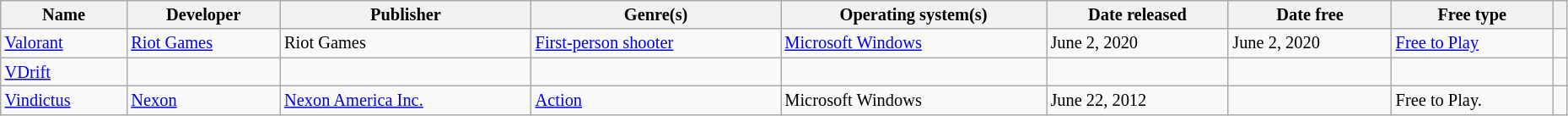<table class="wikitable sortable" style="font-size:85%; width:98%">
<tr>
<th>Name</th>
<th>Developer</th>
<th>Publisher</th>
<th>Genre(s)</th>
<th>Operating system(s)</th>
<th>Date released</th>
<th>Date free</th>
<th>Free type</th>
<th></th>
</tr>
<tr>
<td><a href='#'>Valorant</a></td>
<td><a href='#'>Riot Games</a></td>
<td>Riot Games</td>
<td><a href='#'>First-person shooter</a></td>
<td><a href='#'>Microsoft Windows</a></td>
<td>June 2, 2020</td>
<td>June 2, 2020</td>
<td><a href='#'>Free to Play</a></td>
<td></td>
</tr>
<tr>
<td><a href='#'>VDrift</a></td>
<td></td>
<td></td>
<td></td>
<td></td>
<td></td>
<td></td>
<td></td>
<td></td>
</tr>
<tr>
<td><a href='#'>Vindictus</a></td>
<td><a href='#'>Nexon</a></td>
<td><a href='#'>Nexon America Inc.</a></td>
<td><a href='#'>Action</a></td>
<td>Microsoft Windows</td>
<td>June 22, 2012</td>
<td></td>
<td>Free to Play.</td>
<td></td>
</tr>
</table>
